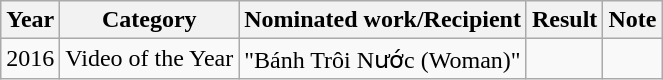<table class="wikitable">
<tr>
<th>Year</th>
<th>Category</th>
<th>Nominated work/Recipient</th>
<th>Result</th>
<th>Note</th>
</tr>
<tr>
<td>2016</td>
<td>Video of the Year</td>
<td>"Bánh Trôi Nước (Woman)"</td>
<td></td>
<td></td>
</tr>
</table>
